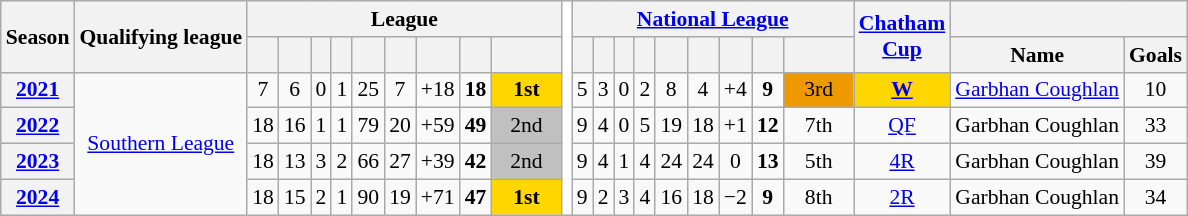<table class="wikitable" style="font-size:90%; text-align:center;">
<tr>
<th rowspan=2>Season</th>
<th rowspan=2>Qualifying league</th>
<th colspan=9>League</th>
<th style="background:white" rowspan=8></th>
<th colspan=9><a href='#'>National League</a></th>
<th rowspan=2 width=40px><a href='#'>Chatham<br>Cup</a></th>
<th colspan=2></th>
</tr>
<tr>
<th></th>
<th></th>
<th></th>
<th></th>
<th></th>
<th></th>
<th></th>
<th></th>
<th width=40px></th>
<th></th>
<th></th>
<th></th>
<th></th>
<th></th>
<th></th>
<th></th>
<th></th>
<th width=40px></th>
<th>Name</th>
<th>Goals</th>
</tr>
<tr>
<th><a href='#'>2021</a></th>
<td rowspan=10><a href='#'>Southern League</a></td>
<td>7</td>
<td>6</td>
<td>0</td>
<td>1</td>
<td>25</td>
<td>7</td>
<td>+18</td>
<td><strong>18</strong></td>
<td style="background:gold;"><strong>1st</strong></td>
<td>5</td>
<td>3</td>
<td>0</td>
<td>2</td>
<td>8</td>
<td>4</td>
<td>+4</td>
<td><strong>9</strong></td>
<td style="background:#e90;">3rd</td>
<td style="background:gold;"><strong><a href='#'>W</a></strong></td>
<td style=text-align:left> <a href='#'>Garbhan Coughlan</a></td>
<td>10</td>
</tr>
<tr>
<th><a href='#'>2022</a></th>
<td>18</td>
<td>16</td>
<td>1</td>
<td>1</td>
<td>79</td>
<td>20</td>
<td>+59</td>
<td><strong>49</strong></td>
<td style="background:silver;">2nd</td>
<td>9</td>
<td>4</td>
<td>0</td>
<td>5</td>
<td>19</td>
<td>18</td>
<td>+1</td>
<td><strong>12</strong></td>
<td>7th</td>
<td><a href='#'>QF</a></td>
<td style=text-align:left> Garbhan Coughlan</td>
<td>33</td>
</tr>
<tr>
<th><a href='#'>2023</a></th>
<td>18</td>
<td>13</td>
<td>3</td>
<td>2</td>
<td>66</td>
<td>27</td>
<td>+39</td>
<td><strong>42</strong></td>
<td style="background:silver;">2nd</td>
<td>9</td>
<td>4</td>
<td>1</td>
<td>4</td>
<td>24</td>
<td>24</td>
<td>0</td>
<td><strong>13</strong></td>
<td>5th</td>
<td><a href='#'>4R</a></td>
<td style=text-align:left> Garbhan Coughlan</td>
<td>39</td>
</tr>
<tr>
<th><a href='#'>2024</a></th>
<td>18</td>
<td>15</td>
<td>2</td>
<td>1</td>
<td>90</td>
<td>19</td>
<td>+71</td>
<td><strong>47</strong></td>
<td style="background:gold;"><strong>1st</strong></td>
<td>9</td>
<td>2</td>
<td>3</td>
<td>4</td>
<td>16</td>
<td>18</td>
<td>−2</td>
<td><strong>9</strong></td>
<td>8th</td>
<td><a href='#'>2R</a></td>
<td style=text-align:left> Garbhan Coughlan</td>
<td>34</td>
</tr>
</table>
